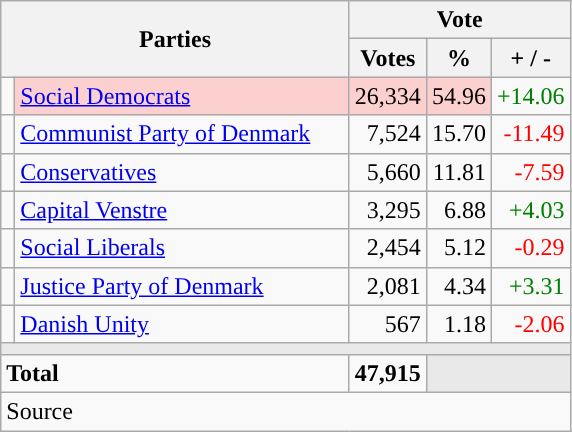<table class="wikitable" style="text-align:right;">
<tr>
<th style="text-align:centre;" rowspan="2" colspan="2" width="225">Parties</th>
<th colspan="3">Vote</th>
</tr>
<tr>
<th width="15">Votes</th>
<th width="15">%</th>
<th width="15">+ / -</th>
</tr>
<tr>
<td width="2" style="color:inherit;background:"></td>
<td bgcolor=#fbd0ce  align="left"><a href='#'>Social Democrats</a></td>
<td bgcolor=#fbd0ce>26,334</td>
<td bgcolor=#fbd0ce>54.96</td>
<td style=color:green;>+14.06</td>
</tr>
<tr>
<td width="2" style="color:inherit;background:"></td>
<td align="left"><a href='#'>Communist Party of Denmark</a></td>
<td>7,524</td>
<td>15.70</td>
<td style=color:red;>-11.49</td>
</tr>
<tr>
<td width="2" style="color:inherit;background:"></td>
<td align="left"><a href='#'>Conservatives</a></td>
<td>5,660</td>
<td>11.81</td>
<td style=color:red;>-7.59</td>
</tr>
<tr>
<td width="2" style="color:inherit;background:"></td>
<td align="left"><a href='#'>Capital Venstre</a></td>
<td>3,295</td>
<td>6.88</td>
<td style=color:green;>+4.03</td>
</tr>
<tr>
<td width="2" style="color:inherit;background:"></td>
<td align="left"><a href='#'>Social Liberals</a></td>
<td>2,454</td>
<td>5.12</td>
<td style=color:red;>-0.29</td>
</tr>
<tr>
<td width="2" style="color:inherit;background:"></td>
<td align="left"><a href='#'>Justice Party of Denmark</a></td>
<td>2,081</td>
<td>4.34</td>
<td style=color:green;>+3.31</td>
</tr>
<tr>
<td width="2" style="color:inherit;background:"></td>
<td align="left"><a href='#'>Danish Unity</a></td>
<td>567</td>
<td>1.18</td>
<td style=color:red;>-2.06</td>
</tr>
<tr>
<td colspan="7" bgcolor="#E9E9E9"></td>
</tr>
<tr>
<td align="left" colspan="2"><strong>Total</strong></td>
<td><strong>47,915</strong></td>
<td bgcolor="#E9E9E9" colspan="2"></td>
</tr>
<tr>
<td align="left" colspan="6">Source</td>
</tr>
</table>
